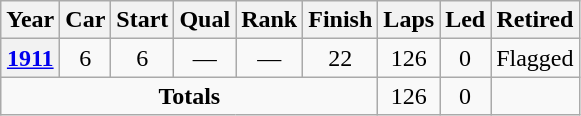<table class="wikitable" style="text-align:center">
<tr>
<th>Year</th>
<th>Car</th>
<th>Start</th>
<th>Qual</th>
<th>Rank</th>
<th>Finish</th>
<th>Laps</th>
<th>Led</th>
<th>Retired</th>
</tr>
<tr>
<th><a href='#'>1911</a></th>
<td>6</td>
<td>6</td>
<td>—</td>
<td>—</td>
<td>22</td>
<td>126</td>
<td>0</td>
<td>Flagged</td>
</tr>
<tr>
<td colspan=6><strong>Totals</strong></td>
<td>126</td>
<td>0</td>
<td></td>
</tr>
</table>
